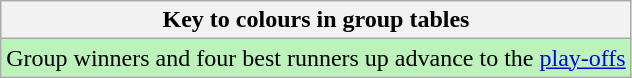<table class="wikitable">
<tr>
<th>Key to colours in group tables</th>
</tr>
<tr style="background:#BBF3BB;">
<td>Group winners and four best runners up advance to the <a href='#'>play-offs</a></td>
</tr>
</table>
